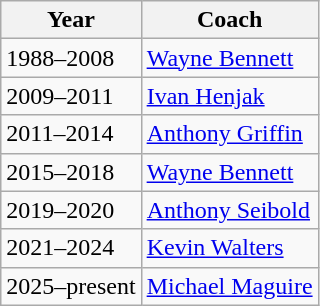<table class="wikitable" align=left>
<tr>
<th>Year</th>
<th>Coach</th>
</tr>
<tr>
<td>1988–2008</td>
<td><a href='#'>Wayne Bennett</a></td>
</tr>
<tr>
<td>2009–2011</td>
<td><a href='#'>Ivan Henjak</a></td>
</tr>
<tr>
<td>2011–2014</td>
<td><a href='#'>Anthony Griffin</a></td>
</tr>
<tr>
<td>2015–2018</td>
<td><a href='#'>Wayne Bennett</a></td>
</tr>
<tr>
<td>2019–2020</td>
<td><a href='#'>Anthony Seibold</a></td>
</tr>
<tr>
<td>2021–2024</td>
<td><a href='#'>Kevin Walters</a></td>
</tr>
<tr>
<td>2025–present</td>
<td><a href='#'>Michael Maguire</a></td>
</tr>
</table>
